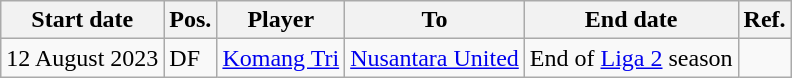<table class="wikitable">
<tr>
<th>Start date</th>
<th>Pos.</th>
<th>Player</th>
<th>To</th>
<th>End date</th>
<th>Ref.</th>
</tr>
<tr>
<td>12 August 2023</td>
<td>DF</td>
<td> <a href='#'>Komang Tri</a></td>
<td><a href='#'>Nusantara United</a></td>
<td>End of <a href='#'>Liga 2</a> season</td>
<td></td>
</tr>
</table>
